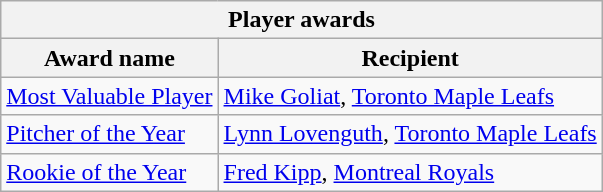<table class="wikitable">
<tr>
<th colspan="2">Player awards</th>
</tr>
<tr>
<th>Award name</th>
<th>Recipient</th>
</tr>
<tr>
<td><a href='#'>Most Valuable Player</a></td>
<td><a href='#'>Mike Goliat</a>, <a href='#'>Toronto Maple Leafs</a></td>
</tr>
<tr>
<td><a href='#'>Pitcher of the Year</a></td>
<td><a href='#'>Lynn Lovenguth</a>, <a href='#'>Toronto Maple Leafs</a></td>
</tr>
<tr>
<td><a href='#'>Rookie of the Year</a></td>
<td><a href='#'>Fred Kipp</a>, <a href='#'>Montreal Royals</a></td>
</tr>
</table>
